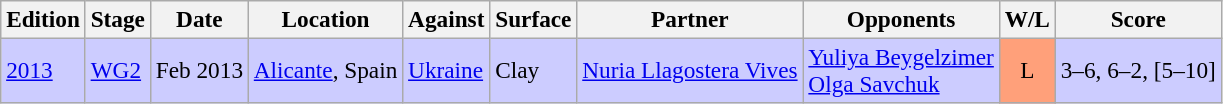<table class=wikitable style=font-size:97%>
<tr>
<th>Edition</th>
<th>Stage</th>
<th>Date</th>
<th>Location</th>
<th>Against</th>
<th>Surface</th>
<th>Partner</th>
<th>Opponents</th>
<th>W/L</th>
<th>Score</th>
</tr>
<tr style="background:#ccf;">
<td><a href='#'>2013</a></td>
<td><a href='#'>WG2</a></td>
<td>Feb 2013</td>
<td><a href='#'>Alicante</a>, Spain</td>
<td> <a href='#'>Ukraine</a></td>
<td>Clay</td>
<td><a href='#'>Nuria Llagostera Vives</a></td>
<td><a href='#'>Yuliya Beygelzimer</a> <br> <a href='#'>Olga Savchuk</a></td>
<td style="text-align:center; background:#ffa07a;">L</td>
<td>3–6, 6–2, [5–10]</td>
</tr>
</table>
